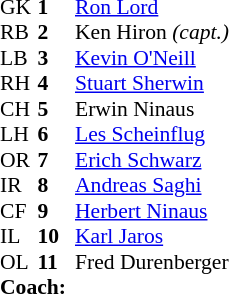<table style="font-size: 90%" cellspacing="0" cellpadding="0">
<tr>
<th width="25"></th>
<th width="25"></th>
</tr>
<tr>
<td>GK</td>
<td><strong>1</strong></td>
<td> <a href='#'>Ron Lord</a></td>
</tr>
<tr>
<td>RB</td>
<td><strong>2</strong></td>
<td> Ken Hiron <em>(capt.)</em></td>
</tr>
<tr>
<td>LB</td>
<td><strong>3</strong></td>
<td> <a href='#'>Kevin O'Neill</a></td>
</tr>
<tr>
<td>RH</td>
<td><strong>4</strong></td>
<td> <a href='#'>Stuart Sherwin</a></td>
</tr>
<tr>
<td>CH</td>
<td><strong>5</strong></td>
<td> Erwin Ninaus</td>
</tr>
<tr>
<td>LH</td>
<td><strong>6</strong></td>
<td> <a href='#'>Les Scheinflug</a></td>
</tr>
<tr>
<td>OR</td>
<td><strong>7</strong></td>
<td> <a href='#'>Erich Schwarz</a></td>
</tr>
<tr>
<td>IR</td>
<td><strong>8</strong></td>
<td> <a href='#'>Andreas Saghi</a></td>
</tr>
<tr>
<td>CF</td>
<td><strong>9</strong></td>
<td> <a href='#'>Herbert Ninaus</a></td>
</tr>
<tr>
<td>IL</td>
<td><strong>10</strong></td>
<td> <a href='#'>Karl Jaros</a></td>
</tr>
<tr>
<td>OL</td>
<td><strong>11</strong></td>
<td> Fred Durenberger</td>
</tr>
<tr>
<td colspan=4><strong>Coach:</strong></td>
</tr>
<tr>
<td colspan=4></td>
</tr>
</table>
